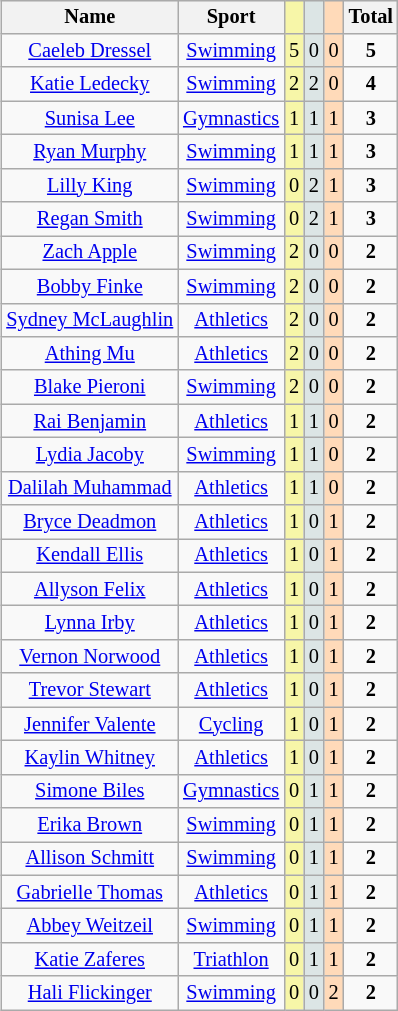<table class=wikitable style="font-size:85%; float:right; text-align:center">
<tr>
<th>Name</th>
<th>Sport</th>
<td bgcolor=F7F6A8></td>
<td bgcolor=DCE5E5></td>
<td bgcolor=FFDAB9></td>
<th>Total</th>
</tr>
<tr>
<td><a href='#'>Caeleb Dressel</a></td>
<td><a href='#'>Swimming</a></td>
<td bgcolor=F7F6A8>5</td>
<td bgcolor=DCE5E5>0</td>
<td bgcolor=FFDAB9>0</td>
<td><strong>5</strong></td>
</tr>
<tr>
<td><a href='#'>Katie Ledecky</a></td>
<td><a href='#'>Swimming</a></td>
<td bgcolor=F7F6A8>2</td>
<td bgcolor=DCE5E5>2</td>
<td bgcolor=FFDAB9>0</td>
<td><strong>4</strong></td>
</tr>
<tr>
<td><a href='#'>Sunisa Lee</a></td>
<td><a href='#'>Gymnastics</a></td>
<td bgcolor=F7F6A8>1</td>
<td bgcolor=DCE5E5>1</td>
<td bgcolor=FFDAB9>1</td>
<td><strong>3</strong></td>
</tr>
<tr>
<td><a href='#'>Ryan Murphy</a></td>
<td><a href='#'>Swimming</a></td>
<td bgcolor=F7F6A8>1</td>
<td bgcolor=DCE5E5>1</td>
<td bgcolor=FFDAB9>1</td>
<td><strong>3</strong></td>
</tr>
<tr>
<td><a href='#'>Lilly King</a></td>
<td><a href='#'>Swimming</a></td>
<td bgcolor=F7F6A8>0</td>
<td bgcolor=DCE5E5>2</td>
<td bgcolor=FFDAB9>1</td>
<td><strong>3</strong></td>
</tr>
<tr>
<td><a href='#'>Regan Smith</a></td>
<td><a href='#'>Swimming</a></td>
<td bgcolor=F7F6A8>0</td>
<td bgcolor=DCE5E5>2</td>
<td bgcolor=FFDAB9>1</td>
<td><strong>3</strong></td>
</tr>
<tr>
<td><a href='#'>Zach Apple</a></td>
<td><a href='#'>Swimming</a></td>
<td bgcolor=F7F6A8>2</td>
<td bgcolor=DCE5E5>0</td>
<td bgcolor=FFDAB9>0</td>
<td><strong>2</strong></td>
</tr>
<tr>
<td><a href='#'>Bobby Finke</a></td>
<td><a href='#'>Swimming</a></td>
<td bgcolor=F7F6A8>2</td>
<td bgcolor=DCE5E5>0</td>
<td bgcolor=FFDAB9>0</td>
<td><strong>2</strong></td>
</tr>
<tr>
<td><a href='#'>Sydney McLaughlin</a></td>
<td><a href='#'>Athletics</a></td>
<td bgcolor=F7F6A8>2</td>
<td bgcolor=DCE5E5>0</td>
<td bgcolor=FFDAB9>0</td>
<td><strong>2</strong></td>
</tr>
<tr>
<td><a href='#'>Athing Mu</a></td>
<td><a href='#'>Athletics</a></td>
<td bgcolor=F7F6A8>2</td>
<td bgcolor=DCE5E5>0</td>
<td bgcolor=FFDAB9>0</td>
<td><strong>2</strong></td>
</tr>
<tr>
<td><a href='#'>Blake Pieroni</a></td>
<td><a href='#'>Swimming</a></td>
<td bgcolor=F7F6A8>2</td>
<td bgcolor=DCE5E5>0</td>
<td bgcolor=FFDAB9>0</td>
<td><strong>2</strong></td>
</tr>
<tr>
<td><a href='#'>Rai Benjamin</a></td>
<td><a href='#'>Athletics</a></td>
<td bgcolor=F7F6A8>1</td>
<td bgcolor=DCE5E5>1</td>
<td bgcolor=FFDAB9>0</td>
<td><strong>2</strong></td>
</tr>
<tr>
<td><a href='#'>Lydia Jacoby</a></td>
<td><a href='#'>Swimming</a></td>
<td bgcolor=F7F6A8>1</td>
<td bgcolor=DCE5E5>1</td>
<td bgcolor=FFDAB9>0</td>
<td><strong>2</strong></td>
</tr>
<tr>
<td><a href='#'>Dalilah Muhammad</a></td>
<td><a href='#'>Athletics</a></td>
<td bgcolor=F7F6A8>1</td>
<td bgcolor=DCE5E5>1</td>
<td bgcolor=FFDAB9>0</td>
<td><strong>2</strong></td>
</tr>
<tr>
<td><a href='#'>Bryce Deadmon</a></td>
<td><a href='#'>Athletics</a></td>
<td bgcolor=F7F6A8>1</td>
<td bgcolor=DCE5E5>0</td>
<td bgcolor=FFDAB9>1</td>
<td><strong>2</strong></td>
</tr>
<tr>
<td><a href='#'>Kendall Ellis</a></td>
<td><a href='#'>Athletics</a></td>
<td bgcolor=F7F6A8>1</td>
<td bgcolor=DCE5E5>0</td>
<td bgcolor=FFDAB9>1</td>
<td><strong>2</strong></td>
</tr>
<tr>
<td><a href='#'>Allyson Felix</a></td>
<td><a href='#'>Athletics</a></td>
<td bgcolor=F7F6A8>1</td>
<td bgcolor=DCE5E5>0</td>
<td bgcolor=FFDAB9>1</td>
<td><strong>2</strong></td>
</tr>
<tr>
<td><a href='#'>Lynna Irby</a></td>
<td><a href='#'>Athletics</a></td>
<td bgcolor=F7F6A8>1</td>
<td bgcolor=DCE5E5>0</td>
<td bgcolor=FFDAB9>1</td>
<td><strong>2</strong></td>
</tr>
<tr>
<td><a href='#'>Vernon Norwood</a></td>
<td><a href='#'>Athletics</a></td>
<td bgcolor=F7F6A8>1</td>
<td bgcolor=DCE5E5>0</td>
<td bgcolor=FFDAB9>1</td>
<td><strong>2</strong></td>
</tr>
<tr>
<td><a href='#'>Trevor Stewart</a></td>
<td><a href='#'>Athletics</a></td>
<td bgcolor=F7F6A8>1</td>
<td bgcolor=DCE5E5>0</td>
<td bgcolor=FFDAB9>1</td>
<td><strong>2</strong></td>
</tr>
<tr>
<td><a href='#'>Jennifer Valente</a></td>
<td><a href='#'>Cycling</a></td>
<td bgcolor=F7F6A8>1</td>
<td bgcolor=DCE5E5>0</td>
<td bgcolor=FFDAB9>1</td>
<td><strong>2</strong></td>
</tr>
<tr>
<td><a href='#'>Kaylin Whitney</a></td>
<td><a href='#'>Athletics</a></td>
<td bgcolor=F7F6A8>1</td>
<td bgcolor=DCE5E5>0</td>
<td bgcolor=FFDAB9>1</td>
<td><strong>2</strong></td>
</tr>
<tr>
<td><a href='#'>Simone Biles</a></td>
<td><a href='#'>Gymnastics</a></td>
<td bgcolor=F7F6A8>0</td>
<td bgcolor=DCE5E5>1</td>
<td bgcolor=FFDAB9>1</td>
<td><strong>2</strong></td>
</tr>
<tr>
<td><a href='#'>Erika Brown</a></td>
<td><a href='#'>Swimming</a></td>
<td bgcolor=F7F6A8>0</td>
<td bgcolor=DCE5E5>1</td>
<td bgcolor=FFDAB9>1</td>
<td><strong>2</strong></td>
</tr>
<tr>
<td><a href='#'>Allison Schmitt</a></td>
<td><a href='#'>Swimming</a></td>
<td bgcolor=F7F6A8>0</td>
<td bgcolor=DCE5E5>1</td>
<td bgcolor=FFDAB9>1</td>
<td><strong>2</strong></td>
</tr>
<tr>
<td><a href='#'>Gabrielle Thomas</a></td>
<td><a href='#'>Athletics</a></td>
<td bgcolor=F7F6A8>0</td>
<td bgcolor=DCE5E5>1</td>
<td bgcolor=FFDAB9>1</td>
<td><strong>2</strong></td>
</tr>
<tr>
<td><a href='#'>Abbey Weitzeil</a></td>
<td><a href='#'>Swimming</a></td>
<td bgcolor=F7F6A8>0</td>
<td bgcolor=DCE5E5>1</td>
<td bgcolor=FFDAB9>1</td>
<td><strong>2</strong></td>
</tr>
<tr>
<td><a href='#'>Katie Zaferes</a></td>
<td><a href='#'>Triathlon</a></td>
<td bgcolor=F7F6A8>0</td>
<td bgcolor=DCE5E5>1</td>
<td bgcolor=FFDAB9>1</td>
<td><strong>2</strong></td>
</tr>
<tr>
<td><a href='#'>Hali Flickinger</a></td>
<td><a href='#'>Swimming</a></td>
<td bgcolor=F7F6A8>0</td>
<td bgcolor=DCE5E5>0</td>
<td bgcolor=FFDAB9>2</td>
<td><strong>2</strong></td>
</tr>
</table>
